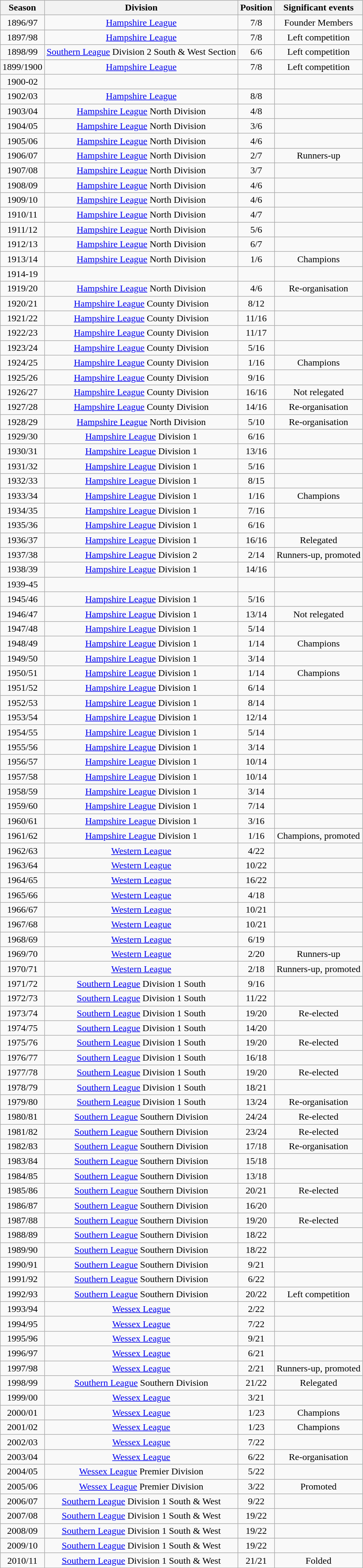<table class="wikitable collapsible collapsed" style=text-align:center>
<tr>
<th>Season</th>
<th>Division</th>
<th>Position</th>
<th>Significant events</th>
</tr>
<tr>
<td>1896/97</td>
<td><a href='#'>Hampshire League</a></td>
<td>7/8</td>
<td>Founder Members</td>
</tr>
<tr>
<td>1897/98</td>
<td><a href='#'>Hampshire League</a></td>
<td>7/8</td>
<td>Left competition</td>
</tr>
<tr>
<td>1898/99</td>
<td><a href='#'>Southern League</a> Division 2 South & West Section</td>
<td>6/6</td>
<td>Left competition</td>
</tr>
<tr>
<td>1899/1900</td>
<td><a href='#'>Hampshire League</a></td>
<td>7/8</td>
<td>Left competition</td>
</tr>
<tr>
<td>1900-02</td>
<td></td>
<td></td>
<td></td>
</tr>
<tr>
<td>1902/03</td>
<td><a href='#'>Hampshire League</a></td>
<td>8/8</td>
<td></td>
</tr>
<tr>
<td>1903/04</td>
<td><a href='#'>Hampshire League</a> North Division</td>
<td>4/8</td>
<td></td>
</tr>
<tr>
<td>1904/05</td>
<td><a href='#'>Hampshire League</a> North Division</td>
<td>3/6</td>
<td></td>
</tr>
<tr>
<td>1905/06</td>
<td><a href='#'>Hampshire League</a> North Division</td>
<td>4/6</td>
<td></td>
</tr>
<tr>
<td>1906/07</td>
<td><a href='#'>Hampshire League</a> North Division</td>
<td>2/7</td>
<td>Runners-up</td>
</tr>
<tr>
<td>1907/08</td>
<td><a href='#'>Hampshire League</a> North Division</td>
<td>3/7</td>
<td></td>
</tr>
<tr>
<td>1908/09</td>
<td><a href='#'>Hampshire League</a> North Division</td>
<td>4/6</td>
<td></td>
</tr>
<tr>
<td>1909/10</td>
<td><a href='#'>Hampshire League</a> North Division</td>
<td>4/6</td>
<td></td>
</tr>
<tr>
<td>1910/11</td>
<td><a href='#'>Hampshire League</a> North Division</td>
<td>4/7</td>
<td></td>
</tr>
<tr>
<td>1911/12</td>
<td><a href='#'>Hampshire League</a> North Division</td>
<td>5/6</td>
<td></td>
</tr>
<tr>
<td>1912/13</td>
<td><a href='#'>Hampshire League</a> North Division</td>
<td>6/7</td>
<td></td>
</tr>
<tr>
<td>1913/14</td>
<td><a href='#'>Hampshire League</a> North Division</td>
<td>1/6</td>
<td>Champions</td>
</tr>
<tr>
<td>1914-19</td>
<td></td>
<td></td>
<td></td>
</tr>
<tr>
<td>1919/20</td>
<td><a href='#'>Hampshire League</a> North Division</td>
<td>4/6</td>
<td>Re-organisation</td>
</tr>
<tr>
<td>1920/21</td>
<td><a href='#'>Hampshire League</a> County Division</td>
<td>8/12</td>
<td></td>
</tr>
<tr>
<td>1921/22</td>
<td><a href='#'>Hampshire League</a> County Division</td>
<td>11/16</td>
<td></td>
</tr>
<tr>
<td>1922/23</td>
<td><a href='#'>Hampshire League</a> County Division</td>
<td>11/17</td>
<td></td>
</tr>
<tr>
<td>1923/24</td>
<td><a href='#'>Hampshire League</a> County Division</td>
<td>5/16</td>
<td></td>
</tr>
<tr>
<td>1924/25</td>
<td><a href='#'>Hampshire League</a> County Division</td>
<td>1/16</td>
<td>Champions</td>
</tr>
<tr>
<td>1925/26</td>
<td><a href='#'>Hampshire League</a> County Division</td>
<td>9/16</td>
<td></td>
</tr>
<tr>
<td>1926/27</td>
<td><a href='#'>Hampshire League</a> County Division</td>
<td>16/16</td>
<td>Not relegated</td>
</tr>
<tr>
<td>1927/28</td>
<td><a href='#'>Hampshire League</a> County Division</td>
<td>14/16</td>
<td>Re-organisation</td>
</tr>
<tr>
<td>1928/29</td>
<td><a href='#'>Hampshire League</a> North Division</td>
<td>5/10</td>
<td>Re-organisation</td>
</tr>
<tr>
<td>1929/30</td>
<td><a href='#'>Hampshire League</a> Division 1</td>
<td>6/16</td>
<td></td>
</tr>
<tr>
<td>1930/31</td>
<td><a href='#'>Hampshire League</a> Division 1</td>
<td>13/16</td>
<td></td>
</tr>
<tr>
<td>1931/32</td>
<td><a href='#'>Hampshire League</a> Division 1</td>
<td>5/16</td>
<td></td>
</tr>
<tr>
<td>1932/33</td>
<td><a href='#'>Hampshire League</a> Division 1</td>
<td>8/15</td>
<td></td>
</tr>
<tr>
<td>1933/34</td>
<td><a href='#'>Hampshire League</a> Division 1</td>
<td>1/16</td>
<td>Champions</td>
</tr>
<tr>
<td>1934/35</td>
<td><a href='#'>Hampshire League</a> Division 1</td>
<td>7/16</td>
<td></td>
</tr>
<tr>
<td>1935/36</td>
<td><a href='#'>Hampshire League</a> Division 1</td>
<td>6/16</td>
<td></td>
</tr>
<tr>
<td>1936/37</td>
<td><a href='#'>Hampshire League</a> Division 1</td>
<td>16/16</td>
<td>Relegated</td>
</tr>
<tr>
<td>1937/38</td>
<td><a href='#'>Hampshire League</a> Division 2</td>
<td>2/14</td>
<td>Runners-up, promoted</td>
</tr>
<tr>
<td>1938/39</td>
<td><a href='#'>Hampshire League</a> Division 1</td>
<td>14/16</td>
<td></td>
</tr>
<tr>
<td>1939-45</td>
<td></td>
<td></td>
<td></td>
</tr>
<tr>
<td>1945/46</td>
<td><a href='#'>Hampshire League</a> Division 1</td>
<td>5/16</td>
<td></td>
</tr>
<tr>
<td>1946/47</td>
<td><a href='#'>Hampshire League</a> Division 1</td>
<td>13/14</td>
<td>Not relegated</td>
</tr>
<tr>
<td>1947/48</td>
<td><a href='#'>Hampshire League</a> Division 1</td>
<td>5/14</td>
<td></td>
</tr>
<tr>
<td>1948/49</td>
<td><a href='#'>Hampshire League</a> Division 1</td>
<td>1/14</td>
<td>Champions</td>
</tr>
<tr>
<td>1949/50</td>
<td><a href='#'>Hampshire League</a> Division 1</td>
<td>3/14</td>
<td></td>
</tr>
<tr>
<td>1950/51</td>
<td><a href='#'>Hampshire League</a> Division 1</td>
<td>1/14</td>
<td>Champions</td>
</tr>
<tr>
<td>1951/52</td>
<td><a href='#'>Hampshire League</a> Division 1</td>
<td>6/14</td>
<td></td>
</tr>
<tr>
<td>1952/53</td>
<td><a href='#'>Hampshire League</a> Division 1</td>
<td>8/14</td>
<td></td>
</tr>
<tr>
<td>1953/54</td>
<td><a href='#'>Hampshire League</a> Division 1</td>
<td>12/14</td>
<td></td>
</tr>
<tr>
<td>1954/55</td>
<td><a href='#'>Hampshire League</a> Division 1</td>
<td>5/14</td>
<td></td>
</tr>
<tr>
<td>1955/56</td>
<td><a href='#'>Hampshire League</a> Division 1</td>
<td>3/14</td>
<td></td>
</tr>
<tr>
<td>1956/57</td>
<td><a href='#'>Hampshire League</a> Division 1</td>
<td>10/14</td>
<td></td>
</tr>
<tr>
<td>1957/58</td>
<td><a href='#'>Hampshire League</a> Division 1</td>
<td>10/14</td>
<td></td>
</tr>
<tr>
<td>1958/59</td>
<td><a href='#'>Hampshire League</a> Division 1</td>
<td>3/14</td>
<td></td>
</tr>
<tr>
<td>1959/60</td>
<td><a href='#'>Hampshire League</a> Division 1</td>
<td>7/14</td>
<td></td>
</tr>
<tr>
<td>1960/61</td>
<td><a href='#'>Hampshire League</a> Division 1</td>
<td>3/16</td>
<td></td>
</tr>
<tr>
<td>1961/62</td>
<td><a href='#'>Hampshire League</a> Division 1</td>
<td>1/16</td>
<td>Champions, promoted</td>
</tr>
<tr>
<td>1962/63</td>
<td><a href='#'>Western League</a></td>
<td>4/22</td>
<td></td>
</tr>
<tr>
<td>1963/64</td>
<td><a href='#'>Western League</a></td>
<td>10/22</td>
<td></td>
</tr>
<tr>
<td>1964/65</td>
<td><a href='#'>Western League</a></td>
<td>16/22</td>
<td></td>
</tr>
<tr>
<td>1965/66</td>
<td><a href='#'>Western League</a></td>
<td>4/18</td>
<td></td>
</tr>
<tr>
<td>1966/67</td>
<td><a href='#'>Western League</a></td>
<td>10/21</td>
<td></td>
</tr>
<tr>
<td>1967/68</td>
<td><a href='#'>Western League</a></td>
<td>10/21</td>
<td></td>
</tr>
<tr>
<td>1968/69</td>
<td><a href='#'>Western League</a></td>
<td>6/19</td>
<td></td>
</tr>
<tr>
<td>1969/70</td>
<td><a href='#'>Western League</a></td>
<td>2/20</td>
<td>Runners-up</td>
</tr>
<tr>
<td>1970/71</td>
<td><a href='#'>Western League</a></td>
<td>2/18</td>
<td>Runners-up, promoted</td>
</tr>
<tr>
<td>1971/72</td>
<td><a href='#'>Southern League</a> Division 1 South</td>
<td>9/16</td>
<td></td>
</tr>
<tr>
<td>1972/73</td>
<td><a href='#'>Southern League</a> Division 1 South</td>
<td>11/22</td>
<td></td>
</tr>
<tr>
<td>1973/74</td>
<td><a href='#'>Southern League</a> Division 1 South</td>
<td>19/20</td>
<td>Re-elected</td>
</tr>
<tr>
<td>1974/75</td>
<td><a href='#'>Southern League</a> Division 1 South</td>
<td>14/20</td>
<td></td>
</tr>
<tr>
<td>1975/76</td>
<td><a href='#'>Southern League</a> Division 1 South</td>
<td>19/20</td>
<td>Re-elected</td>
</tr>
<tr>
<td>1976/77</td>
<td><a href='#'>Southern League</a> Division 1 South</td>
<td>16/18</td>
<td></td>
</tr>
<tr>
<td>1977/78</td>
<td><a href='#'>Southern League</a> Division 1 South</td>
<td>19/20</td>
<td>Re-elected</td>
</tr>
<tr>
<td>1978/79</td>
<td><a href='#'>Southern League</a> Division 1 South</td>
<td>18/21</td>
<td></td>
</tr>
<tr>
<td>1979/80</td>
<td><a href='#'>Southern League</a> Division 1 South</td>
<td>13/24</td>
<td>Re-organisation</td>
</tr>
<tr>
<td>1980/81</td>
<td><a href='#'>Southern League</a> Southern Division</td>
<td>24/24</td>
<td>Re-elected</td>
</tr>
<tr>
<td>1981/82</td>
<td><a href='#'>Southern League</a> Southern Division</td>
<td>23/24</td>
<td>Re-elected</td>
</tr>
<tr>
<td>1982/83</td>
<td><a href='#'>Southern League</a> Southern Division</td>
<td>17/18</td>
<td>Re-organisation</td>
</tr>
<tr>
<td>1983/84</td>
<td><a href='#'>Southern League</a> Southern Division</td>
<td>15/18</td>
<td></td>
</tr>
<tr>
<td>1984/85</td>
<td><a href='#'>Southern League</a> Southern Division</td>
<td>13/18</td>
<td></td>
</tr>
<tr>
<td>1985/86</td>
<td><a href='#'>Southern League</a> Southern Division</td>
<td>20/21</td>
<td>Re-elected</td>
</tr>
<tr>
<td>1986/87</td>
<td><a href='#'>Southern League</a> Southern Division</td>
<td>16/20</td>
<td></td>
</tr>
<tr>
<td>1987/88</td>
<td><a href='#'>Southern League</a> Southern Division</td>
<td>19/20</td>
<td>Re-elected</td>
</tr>
<tr>
<td>1988/89</td>
<td><a href='#'>Southern League</a> Southern Division</td>
<td>18/22</td>
<td></td>
</tr>
<tr>
<td>1989/90</td>
<td><a href='#'>Southern League</a> Southern Division</td>
<td>18/22</td>
<td></td>
</tr>
<tr>
<td>1990/91</td>
<td><a href='#'>Southern League</a> Southern Division</td>
<td>9/21</td>
<td></td>
</tr>
<tr>
<td>1991/92</td>
<td><a href='#'>Southern League</a> Southern Division</td>
<td>6/22</td>
<td></td>
</tr>
<tr>
<td>1992/93</td>
<td><a href='#'>Southern League</a> Southern Division</td>
<td>20/22</td>
<td>Left competition</td>
</tr>
<tr>
<td>1993/94</td>
<td><a href='#'>Wessex League</a></td>
<td>2/22</td>
<td></td>
</tr>
<tr>
<td>1994/95</td>
<td><a href='#'>Wessex League</a></td>
<td>7/22</td>
<td></td>
</tr>
<tr>
<td>1995/96</td>
<td><a href='#'>Wessex League</a></td>
<td>9/21</td>
<td></td>
</tr>
<tr>
<td>1996/97</td>
<td><a href='#'>Wessex League</a></td>
<td>6/21</td>
<td></td>
</tr>
<tr>
<td>1997/98</td>
<td><a href='#'>Wessex League</a></td>
<td>2/21</td>
<td>Runners-up, promoted</td>
</tr>
<tr>
<td>1998/99</td>
<td><a href='#'>Southern League</a> Southern Division</td>
<td>21/22</td>
<td>Relegated</td>
</tr>
<tr>
<td>1999/00</td>
<td><a href='#'>Wessex League</a></td>
<td>3/21</td>
<td></td>
</tr>
<tr>
<td>2000/01</td>
<td><a href='#'>Wessex League</a></td>
<td>1/23</td>
<td>Champions</td>
</tr>
<tr>
<td>2001/02</td>
<td><a href='#'>Wessex League</a></td>
<td>1/23</td>
<td>Champions</td>
</tr>
<tr>
<td>2002/03</td>
<td><a href='#'>Wessex League</a></td>
<td>7/22</td>
<td></td>
</tr>
<tr>
<td>2003/04</td>
<td><a href='#'>Wessex League</a></td>
<td>6/22</td>
<td>Re-organisation</td>
</tr>
<tr>
<td>2004/05</td>
<td><a href='#'>Wessex League</a> Premier Division</td>
<td>5/22</td>
<td></td>
</tr>
<tr>
<td>2005/06</td>
<td><a href='#'>Wessex League</a> Premier Division</td>
<td>3/22</td>
<td>Promoted</td>
</tr>
<tr>
<td>2006/07</td>
<td><a href='#'>Southern League</a> Division 1 South & West</td>
<td>9/22</td>
<td></td>
</tr>
<tr>
<td>2007/08</td>
<td><a href='#'>Southern League</a> Division 1 South & West</td>
<td>19/22</td>
<td></td>
</tr>
<tr>
<td>2008/09</td>
<td><a href='#'>Southern League</a> Division 1 South & West</td>
<td>19/22</td>
<td></td>
</tr>
<tr>
<td>2009/10</td>
<td><a href='#'>Southern League</a> Division 1 South & West</td>
<td>19/22</td>
<td></td>
</tr>
<tr>
<td>2010/11</td>
<td><a href='#'>Southern League</a> Division 1 South & West</td>
<td>21/21</td>
<td>Folded</td>
</tr>
</table>
